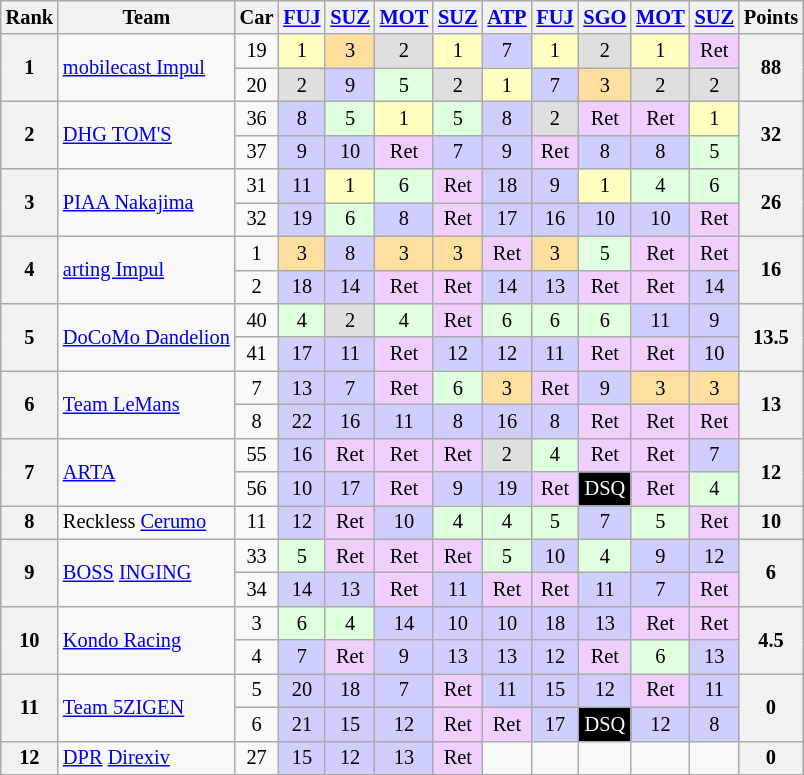<table class="wikitable" style="font-size: 85%; text-align:center">
<tr>
<th>Rank</th>
<th>Team</th>
<th>Car</th>
<th><a href='#'>FUJ</a></th>
<th><a href='#'>SUZ</a></th>
<th><a href='#'>MOT</a></th>
<th><a href='#'>SUZ</a></th>
<th><a href='#'>ATP</a></th>
<th><a href='#'>FUJ</a></th>
<th><a href='#'>SGO</a></th>
<th><a href='#'>MOT</a></th>
<th><a href='#'>SUZ</a></th>
<th>Points</th>
</tr>
<tr>
<th rowspan=2>1</th>
<td rowspan=2 align="left"><a href='#'>mobilecast Impul</a></td>
<td>19</td>
<td style="background:#FFFFBF;">1</td>
<td style="background:#FFDF9F;">3</td>
<td style="background:#DFDFDF;">2</td>
<td style="background:#FFFFBF;">1</td>
<td style="background:#CFCFFF;">7</td>
<td style="background:#FFFFBF;">1</td>
<td style="background:#DFDFDF;">2</td>
<td style="background:#FFFFBF;">1</td>
<td style="background:#EFCFFF;">Ret</td>
<th rowspan=2>88</th>
</tr>
<tr>
<td>20</td>
<td style="background:#DFDFDF;">2</td>
<td style="background:#CFCFFF;">9</td>
<td style="background:#DFFFDF;">5</td>
<td style="background:#DFDFDF;">2</td>
<td style="background:#FFFFBF;">1</td>
<td style="background:#CFCFFF;">7</td>
<td style="background:#FFDF9F;">3</td>
<td style="background:#DFDFDF;">2</td>
<td style="background:#DFDFDF;">2</td>
</tr>
<tr>
<th rowspan=2>2</th>
<td rowspan=2 align="left"><a href='#'>DHG TOM'S</a></td>
<td>36</td>
<td style="background:#CFCFFF;">8</td>
<td style="background:#DFFFDF;">5</td>
<td style="background:#FFFFBF;">1</td>
<td style="background:#DFFFDF;">5</td>
<td style="background:#CFCFFF;">8</td>
<td style="background:#DFDFDF;">2</td>
<td style="background:#EFCFFF;">Ret</td>
<td style="background:#EFCFFF;">Ret</td>
<td style="background:#FFFFBF;">1</td>
<th rowspan=2>32</th>
</tr>
<tr>
<td>37</td>
<td style="background:#CFCFFF;">9</td>
<td style="background:#CFCFFF;">10</td>
<td style="background:#EFCFFF;">Ret</td>
<td style="background:#CFCFFF;">7</td>
<td style="background:#CFCFFF;">9</td>
<td style="background:#EFCFFF;">Ret</td>
<td style="background:#CFCFFF;">8</td>
<td style="background:#CFCFFF;">8</td>
<td style="background:#DFFFDF;">5</td>
</tr>
<tr>
<th rowspan=2>3</th>
<td rowspan=2 align="left"><a href='#'>PIAA Nakajima</a></td>
<td>31</td>
<td style="background:#CFCFFF;">11</td>
<td style="background:#FFFFBF;">1</td>
<td style="background:#DFFFDF;">6</td>
<td style="background:#EFCFFF;">Ret</td>
<td style="background:#CFCFFF;">18</td>
<td style="background:#CFCFFF;">9</td>
<td style="background:#FFFFBF;">1</td>
<td style="background:#DFFFDF;">4</td>
<td style="background:#DFFFDF;">6</td>
<th rowspan=2>26</th>
</tr>
<tr>
<td>32</td>
<td style="background:#CFCFFF;">19</td>
<td style="background:#DFFFDF;">6</td>
<td style="background:#CFCFFF;">8</td>
<td style="background:#EFCFFF;">Ret</td>
<td style="background:#CFCFFF;">17</td>
<td style="background:#CFCFFF;">16</td>
<td style="background:#CFCFFF;">10</td>
<td style="background:#CFCFFF;">10</td>
<td style="background:#EFCFFF;">Ret</td>
</tr>
<tr>
<th rowspan=2>4</th>
<td rowspan=2 align="left"><a href='#'>arting Impul</a></td>
<td>1</td>
<td style="background:#FFDF9F;">3</td>
<td style="background:#CFCFFF;">8</td>
<td style="background:#FFDF9F;">3</td>
<td style="background:#FFDF9F;">3</td>
<td style="background:#EFCFFF;">Ret</td>
<td style="background:#FFDF9F;">3</td>
<td style="background:#DFFFDF;">5</td>
<td style="background:#EFCFFF;">Ret</td>
<td style="background:#EFCFFF;">Ret</td>
<th rowspan=2>16</th>
</tr>
<tr>
<td>2</td>
<td style="background:#CFCFFF;">18</td>
<td style="background:#CFCFFF;">14</td>
<td style="background:#EFCFFF;">Ret</td>
<td style="background:#EFCFFF;">Ret</td>
<td style="background:#CFCFFF;">14</td>
<td style="background:#CFCFFF;">13</td>
<td style="background:#EFCFFF;">Ret</td>
<td style="background:#EFCFFF;">Ret</td>
<td style="background:#CFCFFF;">14</td>
</tr>
<tr>
<th rowspan=2>5</th>
<td rowspan=2 align="left"><a href='#'>DoCoMo Dandelion</a></td>
<td>40</td>
<td style="background:#DFFFDF;">4</td>
<td style="background:#DFDFDF;">2</td>
<td style="background:#DFFFDF;">4</td>
<td style="background:#EFCFFF;">Ret</td>
<td style="background:#DFFFDF;">6</td>
<td style="background:#DFFFDF;">6</td>
<td style="background:#DFFFDF;">6</td>
<td style="background:#CFCFFF;">11</td>
<td style="background:#CFCFFF;">9</td>
<th rowspan=2>13.5</th>
</tr>
<tr>
<td>41</td>
<td style="background:#CFCFFF;">17</td>
<td style="background:#CFCFFF;">11</td>
<td style="background:#EFCFFF;">Ret</td>
<td style="background:#CFCFFF;">12</td>
<td style="background:#CFCFFF;">12</td>
<td style="background:#CFCFFF;">11</td>
<td style="background:#EFCFFF;">Ret</td>
<td style="background:#EFCFFF;">Ret</td>
<td style="background:#CFCFFF;">10</td>
</tr>
<tr>
<th rowspan=2>6</th>
<td rowspan=2 align="left"><a href='#'>Team LeMans</a></td>
<td>7</td>
<td style="background:#CFCFFF;">13</td>
<td style="background:#CFCFFF;">7</td>
<td style="background:#EFCFFF;">Ret</td>
<td style="background:#DFFFDF;">6</td>
<td style="background:#FFDF9F;">3</td>
<td style="background:#EFCFFF;">Ret</td>
<td style="background:#CFCFFF;">9</td>
<td style="background:#FFDF9F;">3</td>
<td style="background:#FFDF9F;">3</td>
<th rowspan=2>13</th>
</tr>
<tr>
<td>8</td>
<td style="background:#CFCFFF;">22</td>
<td style="background:#CFCFFF;">16</td>
<td style="background:#CFCFFF;">11</td>
<td style="background:#CFCFFF;">8</td>
<td style="background:#CFCFFF;">16</td>
<td style="background:#CFCFFF;">8</td>
<td style="background:#EFCFFF;">Ret</td>
<td style="background:#EFCFFF;">Ret</td>
<td style="background:#EFCFFF;">Ret</td>
</tr>
<tr>
<th rowspan=2>7</th>
<td rowspan=2 align="left"><a href='#'>ARTA</a></td>
<td>55</td>
<td style="background:#CFCFFF;">16</td>
<td style="background:#EFCFFF;">Ret</td>
<td style="background:#EFCFFF;">Ret</td>
<td style="background:#EFCFFF;">Ret</td>
<td style="background:#DFDFDF;">2</td>
<td style="background:#DFFFDF;">4</td>
<td style="background:#EFCFFF;">Ret</td>
<td style="background:#EFCFFF;">Ret</td>
<td style="background:#CFCFFF;">7</td>
<th rowspan=2>12</th>
</tr>
<tr>
<td>56</td>
<td style="background:#CFCFFF;">10</td>
<td style="background:#CFCFFF;">17</td>
<td style="background:#EFCFFF;">Ret</td>
<td style="background:#CFCFFF;">9</td>
<td style="background:#CFCFFF;">19</td>
<td style="background:#EFCFFF;">Ret</td>
<td style="background:#000; color:white;">DSQ</td>
<td style="background:#EFCFFF;">Ret</td>
<td style="background:#DFFFDF;">4</td>
</tr>
<tr>
<th>8</th>
<td align="left">Reckless <a href='#'>Cerumo</a></td>
<td>11</td>
<td style="background:#CFCFFF;">12</td>
<td style="background:#EFCFFF;">Ret</td>
<td style="background:#CFCFFF;">10</td>
<td style="background:#DFFFDF;">4</td>
<td style="background:#DFFFDF;">4</td>
<td style="background:#DFFFDF;">5</td>
<td style="background:#CFCFFF;">7</td>
<td style="background:#DFFFDF;">5</td>
<td style="background:#EFCFFF;">Ret</td>
<th>10</th>
</tr>
<tr>
<th rowspan=2>9</th>
<td rowspan=2 align="left"><a href='#'>BOSS</a> <a href='#'>INGING</a></td>
<td>33</td>
<td style="background:#DFFFDF;">5</td>
<td style="background:#EFCFFF;">Ret</td>
<td style="background:#EFCFFF;">Ret</td>
<td style="background:#EFCFFF;">Ret</td>
<td style="background:#DFFFDF;">5</td>
<td style="background:#CFCFFF;">10</td>
<td style="background:#DFFFDF;">4</td>
<td style="background:#CFCFFF;">9</td>
<td style="background:#CFCFFF;">12</td>
<th rowspan=2>6</th>
</tr>
<tr>
<td>34</td>
<td style="background:#CFCFFF;">14</td>
<td style="background:#CFCFFF;">13</td>
<td style="background:#EFCFFF;">Ret</td>
<td style="background:#CFCFFF;">11</td>
<td style="background:#EFCFFF;">Ret</td>
<td style="background:#EFCFFF;">Ret</td>
<td style="background:#CFCFFF;">11</td>
<td style="background:#CFCFFF;">7</td>
<td style="background:#EFCFFF;">Ret</td>
</tr>
<tr>
<th rowspan=2>10</th>
<td rowspan=2 align="left"><a href='#'>Kondo Racing</a></td>
<td>3</td>
<td style="background:#DFFFDF;">6</td>
<td style="background:#DFFFDF;">4</td>
<td style="background:#CFCFFF;">14</td>
<td style="background:#CFCFFF;">10</td>
<td style="background:#CFCFFF;">10</td>
<td style="background:#CFCFFF;">18</td>
<td style="background:#CFCFFF;">13</td>
<td style="background:#EFCFFF;">Ret</td>
<td style="background:#EFCFFF;">Ret</td>
<th rowspan=2>4.5</th>
</tr>
<tr>
<td>4</td>
<td style="background:#CFCFFF;">7</td>
<td style="background:#EFCFFF;">Ret</td>
<td style="background:#CFCFFF;">9</td>
<td style="background:#CFCFFF;">13</td>
<td style="background:#CFCFFF;">13</td>
<td style="background:#CFCFFF;">12</td>
<td style="background:#EFCFFF;">Ret</td>
<td style="background:#DFFFDF;">6</td>
<td style="background:#CFCFFF;">13</td>
</tr>
<tr>
<th rowspan=2>11</th>
<td rowspan=2 align="left"><a href='#'>Team 5ZIGEN</a></td>
<td>5</td>
<td style="background:#CFCFFF;">20</td>
<td style="background:#CFCFFF;">18</td>
<td style="background:#CFCFFF;">7</td>
<td style="background:#EFCFFF;">Ret</td>
<td style="background:#CFCFFF;">11</td>
<td style="background:#CFCFFF;">15</td>
<td style="background:#CFCFFF;">12</td>
<td style="background:#EFCFFF;">Ret</td>
<td style="background:#CFCFFF;">11</td>
<th rowspan=2>0</th>
</tr>
<tr>
<td>6</td>
<td style="background:#CFCFFF;">21</td>
<td style="background:#CFCFFF;">15</td>
<td style="background:#CFCFFF;">12</td>
<td style="background:#EFCFFF;">Ret</td>
<td style="background:#EFCFFF;">Ret</td>
<td style="background:#CFCFFF;">17</td>
<td style="background:#000; color:white;">DSQ</td>
<td style="background:#CFCFFF;">12</td>
<td style="background:#CFCFFF;">8</td>
</tr>
<tr>
<th>12</th>
<td align=left><a href='#'>DPR</a> <a href='#'>Direxiv</a></td>
<td>27</td>
<td style="background:#CFCFFF;">15</td>
<td style="background:#CFCFFF;">12</td>
<td style="background:#CFCFFF;">13</td>
<td style="background:#EFCFFF;">Ret</td>
<td></td>
<td></td>
<td></td>
<td></td>
<td></td>
<th>0</th>
</tr>
</table>
